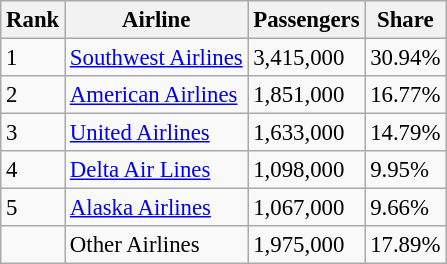<table class="wikitable sortable" style="font-size: 95%">
<tr>
<th>Rank</th>
<th>Airline</th>
<th>Passengers</th>
<th>Share</th>
</tr>
<tr>
<td>1</td>
<td><a href='#'>Southwest Airlines</a></td>
<td>3,415,000</td>
<td>30.94%</td>
</tr>
<tr>
<td>2</td>
<td><a href='#'>American Airlines</a></td>
<td>1,851,000</td>
<td>16.77%</td>
</tr>
<tr>
<td>3</td>
<td><a href='#'>United Airlines</a></td>
<td>1,633,000</td>
<td>14.79%</td>
</tr>
<tr>
<td>4</td>
<td><a href='#'>Delta Air Lines</a></td>
<td>1,098,000</td>
<td>9.95%</td>
</tr>
<tr>
<td>5</td>
<td><a href='#'>Alaska Airlines</a></td>
<td>1,067,000</td>
<td>9.66%</td>
</tr>
<tr>
<td></td>
<td>Other Airlines</td>
<td>1,975,000</td>
<td>17.89%</td>
</tr>
</table>
